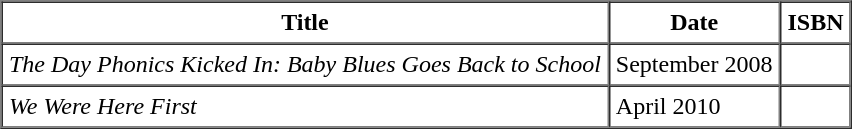<table border="1" cellpadding="4" cellspacing="0">
<tr>
<th>Title</th>
<th>Date</th>
<th>ISBN</th>
</tr>
<tr>
<td><em>The Day Phonics Kicked In: Baby Blues Goes Back to School</em></td>
<td>September 2008</td>
<td></td>
</tr>
<tr>
<td><em>We Were Here First</em></td>
<td>April 2010</td>
<td></td>
</tr>
</table>
